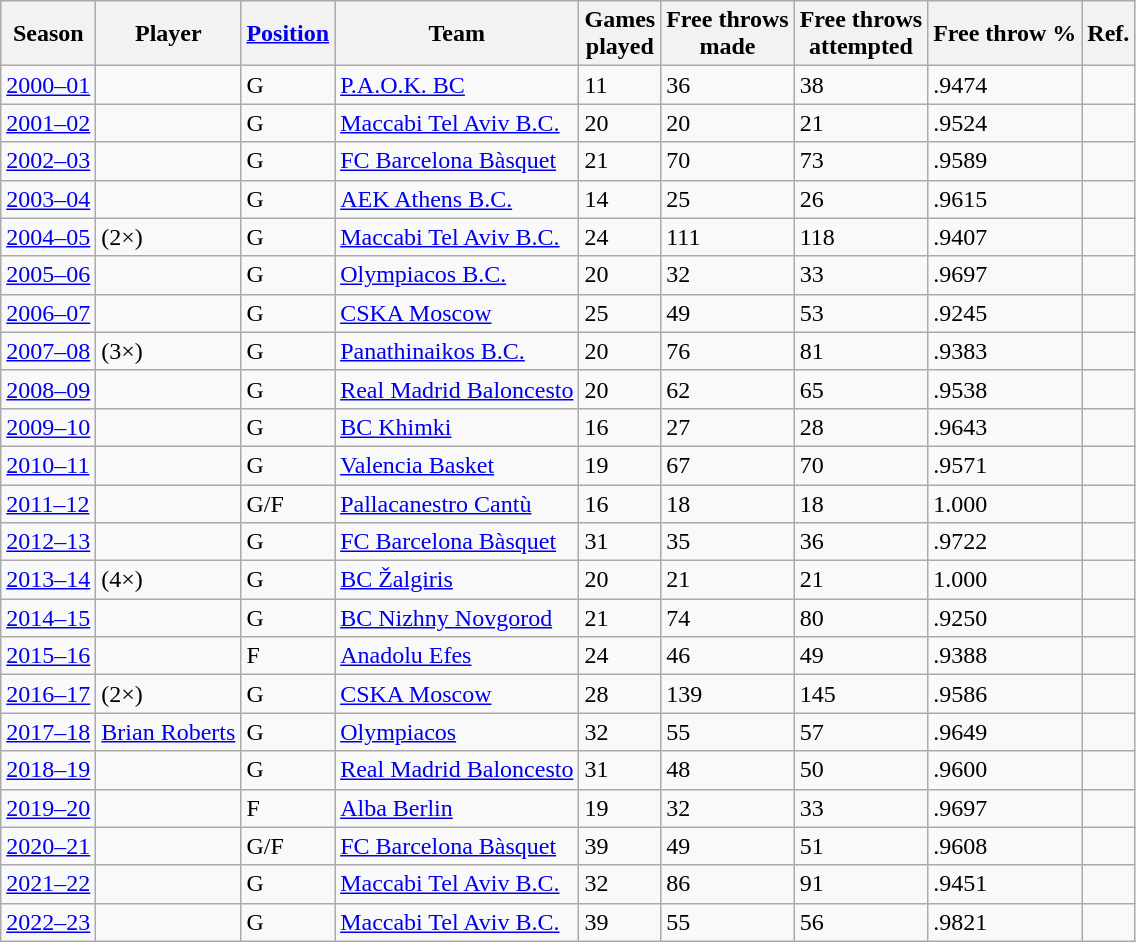<table class="wikitable sortable">
<tr>
<th>Season</th>
<th>Player</th>
<th class="unsortable"><a href='#'>Position</a></th>
<th>Team</th>
<th>Games<br>played</th>
<th>Free throws <br> made</th>
<th>Free throws <br> attempted</th>
<th>Free throw %</th>
<th class="unsortable">Ref.</th>
</tr>
<tr>
<td><a href='#'>2000–01</a></td>
<td> </td>
<td>G</td>
<td><a href='#'>P.A.O.K. BC</a></td>
<td>11</td>
<td>36</td>
<td>38</td>
<td>.9474</td>
<td align=center></td>
</tr>
<tr>
<td><a href='#'>2001–02</a></td>
<td> </td>
<td>G</td>
<td><a href='#'>Maccabi Tel Aviv B.C.</a></td>
<td>20</td>
<td>20</td>
<td>21</td>
<td>.9524</td>
<td align=center></td>
</tr>
<tr>
<td><a href='#'>2002–03</a></td>
<td> </td>
<td>G</td>
<td><a href='#'>FC Barcelona Bàsquet</a></td>
<td>21</td>
<td>70</td>
<td>73</td>
<td>.9589</td>
<td align=center></td>
</tr>
<tr>
<td><a href='#'>2003–04</a></td>
<td> </td>
<td>G</td>
<td><a href='#'>AEK Athens B.C.</a></td>
<td>14</td>
<td>25</td>
<td>26</td>
<td>.9615</td>
<td align=center></td>
</tr>
<tr>
<td><a href='#'>2004–05</a></td>
<td>  (2×)</td>
<td>G</td>
<td><a href='#'>Maccabi Tel Aviv B.C.</a></td>
<td>24</td>
<td>111</td>
<td>118</td>
<td>.9407</td>
<td align=center></td>
</tr>
<tr>
<td><a href='#'>2005–06</a></td>
<td> </td>
<td>G</td>
<td><a href='#'>Olympiacos B.C.</a></td>
<td>20</td>
<td>32</td>
<td>33</td>
<td>.9697</td>
<td align=center></td>
</tr>
<tr>
<td><a href='#'>2006–07</a></td>
<td> </td>
<td>G</td>
<td><a href='#'>CSKA Moscow</a></td>
<td>25</td>
<td>49</td>
<td>53</td>
<td>.9245</td>
<td align=center></td>
</tr>
<tr>
<td><a href='#'>2007–08</a></td>
<td>  (3×)</td>
<td>G</td>
<td><a href='#'>Panathinaikos B.C.</a></td>
<td>20</td>
<td>76</td>
<td>81</td>
<td>.9383</td>
<td align=center></td>
</tr>
<tr>
<td><a href='#'>2008–09</a></td>
<td> </td>
<td>G</td>
<td><a href='#'>Real Madrid Baloncesto</a></td>
<td>20</td>
<td>62</td>
<td>65</td>
<td>.9538</td>
<td align=center></td>
</tr>
<tr>
<td><a href='#'>2009–10</a></td>
<td> </td>
<td>G</td>
<td><a href='#'>BC Khimki</a></td>
<td>16</td>
<td>27</td>
<td>28</td>
<td>.9643</td>
<td align=center></td>
</tr>
<tr>
<td><a href='#'>2010–11</a></td>
<td> </td>
<td>G</td>
<td><a href='#'>Valencia Basket</a></td>
<td>19</td>
<td>67</td>
<td>70</td>
<td>.9571</td>
<td align=center></td>
</tr>
<tr>
<td><a href='#'>2011–12</a></td>
<td> </td>
<td>G/F</td>
<td><a href='#'>Pallacanestro Cantù</a></td>
<td>16</td>
<td>18</td>
<td>18</td>
<td>1.000</td>
<td align=center></td>
</tr>
<tr>
<td><a href='#'>2012–13</a></td>
<td> </td>
<td>G</td>
<td><a href='#'>FC Barcelona Bàsquet</a></td>
<td>31</td>
<td>35</td>
<td>36</td>
<td>.9722</td>
<td align=center></td>
</tr>
<tr>
<td><a href='#'>2013–14</a></td>
<td>  (4×)</td>
<td>G</td>
<td><a href='#'>BC Žalgiris</a></td>
<td>20</td>
<td>21</td>
<td>21</td>
<td>1.000</td>
<td align=center></td>
</tr>
<tr>
<td><a href='#'>2014–15</a></td>
<td> </td>
<td>G</td>
<td><a href='#'>BC Nizhny Novgorod</a></td>
<td>21</td>
<td>74</td>
<td>80</td>
<td>.9250</td>
<td align=center></td>
</tr>
<tr>
<td><a href='#'>2015–16</a></td>
<td> </td>
<td>F</td>
<td><a href='#'>Anadolu Efes</a></td>
<td>24</td>
<td>46</td>
<td>49</td>
<td>.9388</td>
<td align=center></td>
</tr>
<tr>
<td><a href='#'>2016–17</a></td>
<td>  (2×)</td>
<td>G</td>
<td><a href='#'>CSKA Moscow</a></td>
<td>28</td>
<td>139</td>
<td>145</td>
<td>.9586</td>
<td align=center></td>
</tr>
<tr>
<td><a href='#'>2017–18</a></td>
<td> <a href='#'>Brian Roberts</a></td>
<td>G</td>
<td><a href='#'>Olympiacos</a></td>
<td>32</td>
<td>55</td>
<td>57</td>
<td>.9649</td>
<td align=center></td>
</tr>
<tr>
<td><a href='#'>2018–19</a></td>
<td> </td>
<td>G</td>
<td><a href='#'>Real Madrid Baloncesto</a></td>
<td>31</td>
<td>48</td>
<td>50</td>
<td>.9600</td>
<td align=center></td>
</tr>
<tr>
<td><a href='#'>2019–20</a> </td>
<td> </td>
<td>F</td>
<td><a href='#'>Alba Berlin</a></td>
<td>19</td>
<td>32</td>
<td>33</td>
<td>.9697</td>
<td align=center></td>
</tr>
<tr>
<td><a href='#'>2020–21</a></td>
<td> </td>
<td>G/F</td>
<td><a href='#'>FC Barcelona Bàsquet</a></td>
<td>39</td>
<td>49</td>
<td>51</td>
<td>.9608</td>
<td align=center></td>
</tr>
<tr>
<td><a href='#'>2021–22</a></td>
<td>  </td>
<td>G</td>
<td><a href='#'>Maccabi Tel Aviv B.C.</a></td>
<td>32</td>
<td>86</td>
<td>91</td>
<td>.9451</td>
<td align=center></td>
</tr>
<tr>
<td><a href='#'>2022–23</a></td>
<td>  </td>
<td>G</td>
<td><a href='#'>Maccabi Tel Aviv B.C.</a></td>
<td>39</td>
<td>55</td>
<td>56</td>
<td>.9821</td>
<td align=center></td>
</tr>
</table>
